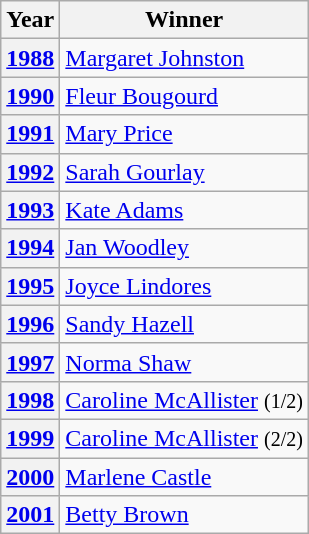<table class="wikitable">
<tr>
<th>Year</th>
<th>Winner</th>
</tr>
<tr>
<th><a href='#'>1988</a></th>
<td> <a href='#'>Margaret Johnston</a></td>
</tr>
<tr>
<th><a href='#'>1990</a></th>
<td> <a href='#'>Fleur Bougourd</a></td>
</tr>
<tr>
<th><a href='#'>1991</a></th>
<td> <a href='#'>Mary Price</a></td>
</tr>
<tr>
<th><a href='#'>1992</a></th>
<td> <a href='#'>Sarah Gourlay</a></td>
</tr>
<tr>
<th><a href='#'>1993</a></th>
<td> <a href='#'>Kate Adams</a></td>
</tr>
<tr>
<th><a href='#'>1994</a></th>
<td> <a href='#'>Jan Woodley</a></td>
</tr>
<tr>
<th><a href='#'>1995</a></th>
<td> <a href='#'>Joyce Lindores</a></td>
</tr>
<tr>
<th><a href='#'>1996</a></th>
<td> <a href='#'>Sandy Hazell</a></td>
</tr>
<tr>
<th><a href='#'>1997</a></th>
<td> <a href='#'>Norma Shaw</a></td>
</tr>
<tr>
<th><a href='#'>1998</a></th>
<td> <a href='#'>Caroline McAllister</a> <small>(1/2)</small></td>
</tr>
<tr>
<th><a href='#'>1999</a></th>
<td> <a href='#'>Caroline McAllister</a> <small>(2/2)</small></td>
</tr>
<tr>
<th><a href='#'>2000</a></th>
<td> <a href='#'>Marlene Castle</a></td>
</tr>
<tr>
<th><a href='#'>2001</a></th>
<td> <a href='#'>Betty Brown</a></td>
</tr>
</table>
